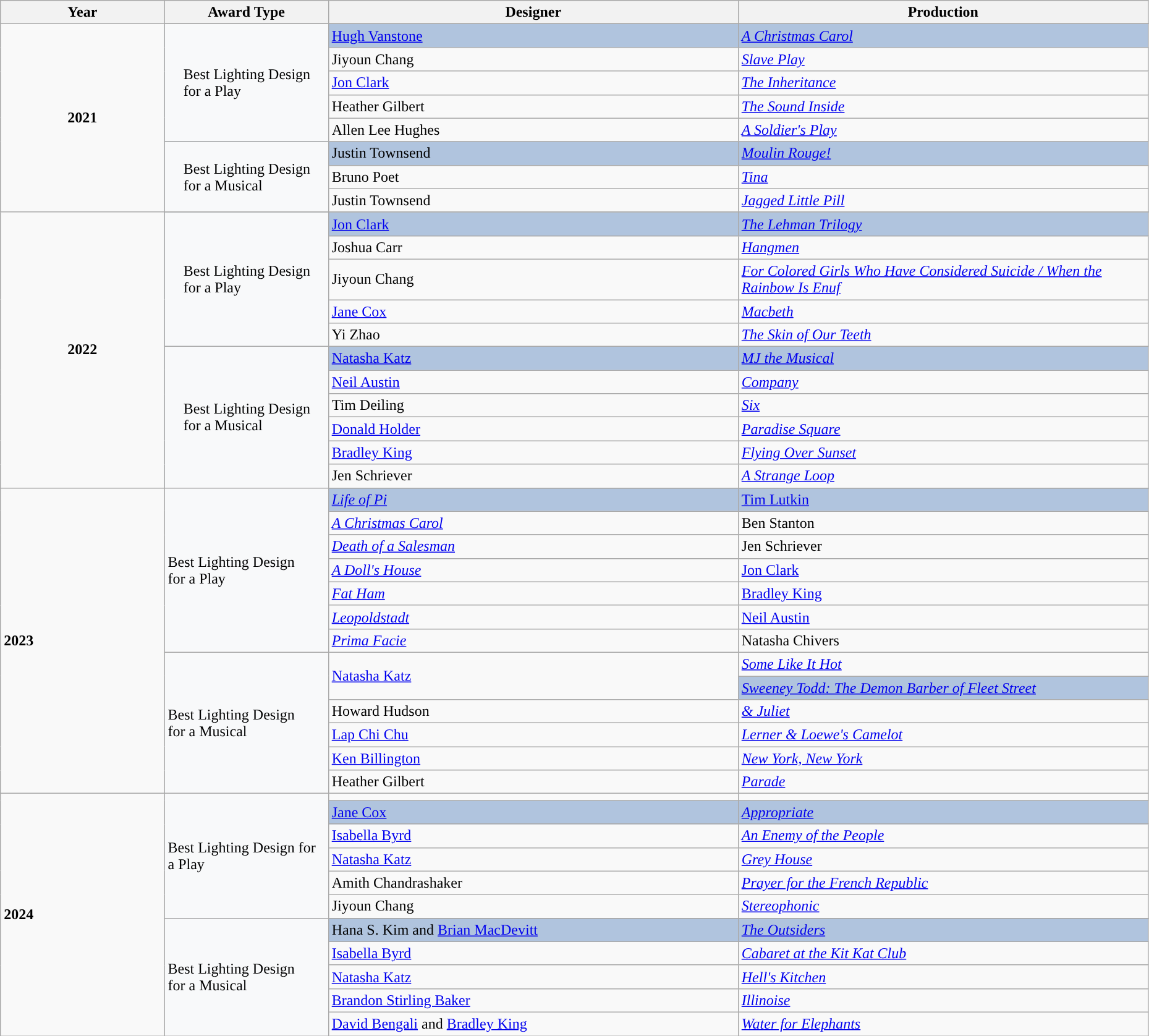<table class="wikitable" style="width:98%;">
<tr>
<th style="width:10%;">Year</th>
<th style="width:10%;">Award Type</th>
<th style="width:25%;">Designer</th>
<th style="width:25%;">Production</th>
</tr>
<tr>
<td rowspan="9" align="center"><strong>2021</strong><br></td>
</tr>
<tr style="background:#B0C4DE">
<td rowspan="5" style="background:#f8f9fa; padding-left:20px;">Best Lighting Design <br>for a Play</td>
<td><a href='#'>Hugh Vanstone</a></td>
<td><em><a href='#'>A Christmas Carol</a></em></td>
</tr>
<tr>
<td>Jiyoun Chang</td>
<td><em><a href='#'>Slave Play</a></em></td>
</tr>
<tr>
<td><a href='#'>Jon Clark</a></td>
<td><em><a href='#'>The Inheritance</a></em></td>
</tr>
<tr>
<td>Heather Gilbert</td>
<td><em><a href='#'>The Sound Inside</a></em></td>
</tr>
<tr>
<td>Allen Lee Hughes</td>
<td><em><a href='#'>A Soldier's Play</a></em></td>
</tr>
<tr style="background:#B0C4DE">
<td rowspan="3" style="background:#f8f9fa; padding-left:20px;">Best Lighting Design <br>for a Musical</td>
<td>Justin Townsend</td>
<td><em><a href='#'>Moulin Rouge!</a></em></td>
</tr>
<tr>
<td>Bruno Poet</td>
<td><em><a href='#'>Tina</a></em></td>
</tr>
<tr>
<td>Justin Townsend</td>
<td><em><a href='#'>Jagged Little Pill</a></em></td>
</tr>
<tr>
<td rowspan="12" align="center"><strong>2022</strong><br></td>
</tr>
<tr style="background:#B0C4DE">
<td rowspan="5" style="background:#f8f9fa; padding-left:20px;">Best Lighting Design <br>for a Play</td>
<td><a href='#'>Jon Clark</a></td>
<td><em><a href='#'>The Lehman Trilogy</a></em></td>
</tr>
<tr>
<td>Joshua Carr</td>
<td><em><a href='#'>Hangmen</a></em></td>
</tr>
<tr>
<td>Jiyoun Chang</td>
<td><em><a href='#'>For Colored Girls Who Have Considered Suicide / When the Rainbow Is Enuf</a></em></td>
</tr>
<tr>
<td><a href='#'>Jane Cox</a></td>
<td><em><a href='#'>Macbeth</a></em></td>
</tr>
<tr>
<td>Yi Zhao</td>
<td><em><a href='#'>The Skin of Our Teeth</a></em></td>
</tr>
<tr style="background:#B0C4DE">
<td rowspan="6" style="background:#f8f9fa; padding-left:20px;">Best Lighting Design <br>for a Musical</td>
<td><a href='#'>Natasha Katz</a></td>
<td><em><a href='#'>MJ the Musical</a></em></td>
</tr>
<tr>
<td><a href='#'>Neil Austin</a></td>
<td><em><a href='#'>Company</a></em></td>
</tr>
<tr>
<td>Tim Deiling</td>
<td><em><a href='#'>Six</a></em></td>
</tr>
<tr>
<td><a href='#'>Donald Holder</a></td>
<td><em><a href='#'>Paradise Square</a></em></td>
</tr>
<tr>
<td><a href='#'>Bradley King</a></td>
<td><em><a href='#'>Flying Over Sunset</a></em></td>
</tr>
<tr>
<td>Jen Schriever</td>
<td><em><a href='#'>A Strange Loop</a></em></td>
</tr>
<tr>
<td rowspan="14"><strong>2023</strong><br></td>
<td rowspan="8" style="background:#f8f9fa;">Best Lighting Design <br>for a Play</td>
</tr>
<tr style="background:#B0C4DE">
<td><em><a href='#'>Life of Pi</a></em></td>
<td><a href='#'>Tim Lutkin</a></td>
</tr>
<tr>
<td><em><a href='#'>A Christmas Carol</a></em></td>
<td>Ben Stanton</td>
</tr>
<tr>
<td><em><a href='#'>Death of a Salesman</a></em></td>
<td>Jen Schriever</td>
</tr>
<tr>
<td><em><a href='#'>A Doll's House</a></em></td>
<td><a href='#'>Jon Clark</a></td>
</tr>
<tr>
<td><em><a href='#'>Fat Ham</a></em></td>
<td><a href='#'>Bradley King</a></td>
</tr>
<tr>
<td><em><a href='#'>Leopoldstadt</a></em></td>
<td><a href='#'>Neil Austin</a></td>
</tr>
<tr>
<td><em><a href='#'>Prima Facie</a></em></td>
<td>Natasha Chivers</td>
</tr>
<tr>
<td rowspan="6" style="background:#f8f9fa;">Best Lighting Design <br>for a Musical</td>
<td rowspan="2"><a href='#'>Natasha Katz</a></td>
<td><em><a href='#'>Some Like It Hot</a></em></td>
</tr>
<tr style="background:#B0C4DE">
<td><em><a href='#'>Sweeney Todd: The Demon Barber of Fleet Street</a></em></td>
</tr>
<tr>
<td>Howard Hudson</td>
<td><em><a href='#'>& Juliet</a></em></td>
</tr>
<tr>
<td><a href='#'>Lap Chi Chu</a></td>
<td><em><a href='#'>Lerner & Loewe's Camelot</a></em></td>
</tr>
<tr>
<td><a href='#'>Ken Billington</a></td>
<td><em><a href='#'>New York, New York</a></em></td>
</tr>
<tr>
<td>Heather Gilbert</td>
<td><em><a href='#'>Parade</a></em></td>
</tr>
<tr>
<td rowspan="12"><strong>2024</strong><br></td>
<td rowspan="6" style="background:#f8f9fa;">Best Lighting Design for a Play</td>
<td></td>
</tr>
<tr style="background:#B0C4DE">
<td><a href='#'>Jane Cox</a></td>
<td><em><a href='#'>Appropriate</a></em></td>
</tr>
<tr>
<td><a href='#'>Isabella Byrd</a></td>
<td><em><a href='#'>An Enemy of the People</a></em></td>
</tr>
<tr>
<td><a href='#'>Natasha Katz</a></td>
<td><em><a href='#'>Grey House</a></em></td>
</tr>
<tr>
<td>Amith Chandrashaker</td>
<td><em><a href='#'>Prayer for the French Republic</a></em></td>
</tr>
<tr>
<td>Jiyoun Chang</td>
<td><em><a href='#'>Stereophonic</a></em></td>
</tr>
<tr>
<td rowspan="8" style="background:#f8f9fa;">Best Lighting Design <br>for a Musical</td>
</tr>
<tr style="background:#B0C4DE">
<td>Hana S. Kim and <a href='#'>Brian MacDevitt</a></td>
<td><em><a href='#'>The Outsiders</a></em></td>
</tr>
<tr>
<td><a href='#'>Isabella Byrd</a></td>
<td><em><a href='#'>Cabaret at the Kit Kat Club</a></em></td>
</tr>
<tr>
<td><a href='#'>Natasha Katz</a></td>
<td><em><a href='#'>Hell's Kitchen</a></em></td>
</tr>
<tr>
<td><a href='#'>Brandon Stirling Baker</a></td>
<td><em><a href='#'>Illinoise</a></em></td>
</tr>
<tr>
<td><a href='#'>David Bengali</a> and <a href='#'>Bradley King</a></td>
<td><em><a href='#'>Water for Elephants</a></em></td>
</tr>
</table>
